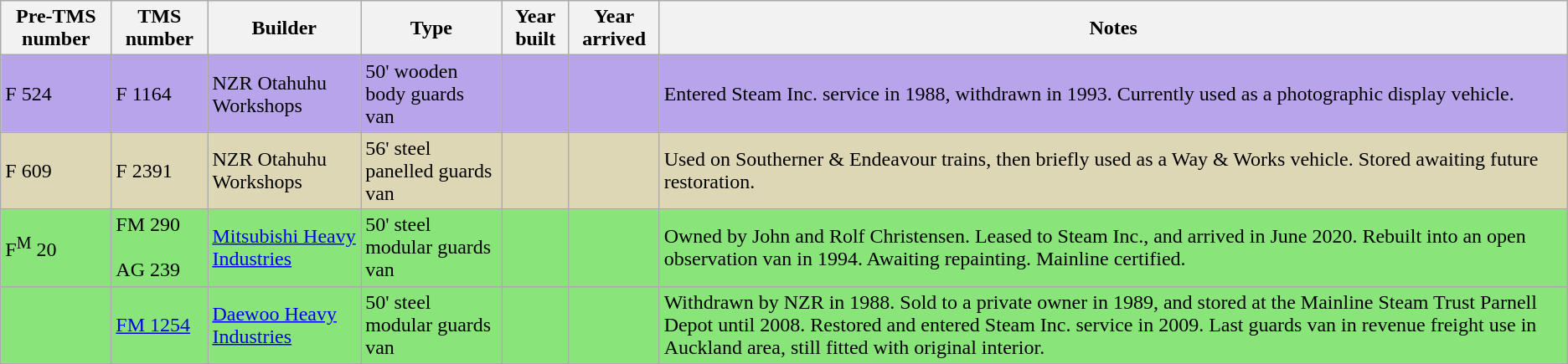<table class="sortable wikitable" border="1">
<tr>
<th>Pre-TMS number</th>
<th>TMS number</th>
<th>Builder</th>
<th>Type</th>
<th>Year built</th>
<th>Year arrived</th>
<th>Notes</th>
</tr>
<tr style="background:#B7A4EB;">
<td>F 524</td>
<td>F 1164</td>
<td>NZR Otahuhu Workshops</td>
<td>50' wooden body guards van</td>
<td></td>
<td></td>
<td>Entered Steam Inc. service in 1988, withdrawn in 1993. Currently used as a photographic display vehicle.</td>
</tr>
<tr style="background:#DED7B6;">
<td>F 609</td>
<td>F 2391</td>
<td>NZR Otahuhu Workshops</td>
<td>56' steel panelled guards van</td>
<td></td>
<td></td>
<td>Used on Southerner & Endeavour trains, then briefly used as a Way & Works vehicle. Stored awaiting future restoration.</td>
</tr>
<tr style="background:#89E579;">
<td>F<sup>M</sup> 20</td>
<td>FM 290<br><br>AG 239</td>
<td><a href='#'>Mitsubishi Heavy Industries</a></td>
<td>50' steel modular guards van</td>
<td></td>
<td></td>
<td>Owned by John and Rolf Christensen. Leased to Steam Inc., and arrived in June 2020. Rebuilt into an open observation van in 1994. Awaiting repainting. Mainline certified.</td>
</tr>
<tr style="background:#89E579;">
<td></td>
<td><a href='#'>FM 1254</a></td>
<td><a href='#'>Daewoo Heavy Industries</a></td>
<td>50' steel modular guards van</td>
<td></td>
<td></td>
<td>Withdrawn by NZR in 1988. Sold to a private owner in 1989, and stored at the Mainline Steam Trust Parnell Depot until 2008. Restored and entered Steam Inc. service in 2009. Last guards van in revenue freight use in Auckland area, still fitted with original interior.</td>
</tr>
</table>
